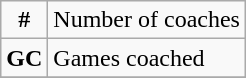<table class="wikitable">
<tr>
<td align="center"><strong>#</strong></td>
<td>Number of coaches</td>
</tr>
<tr>
<td><strong>GC</strong></td>
<td>Games coached</td>
</tr>
<tr>
</tr>
</table>
